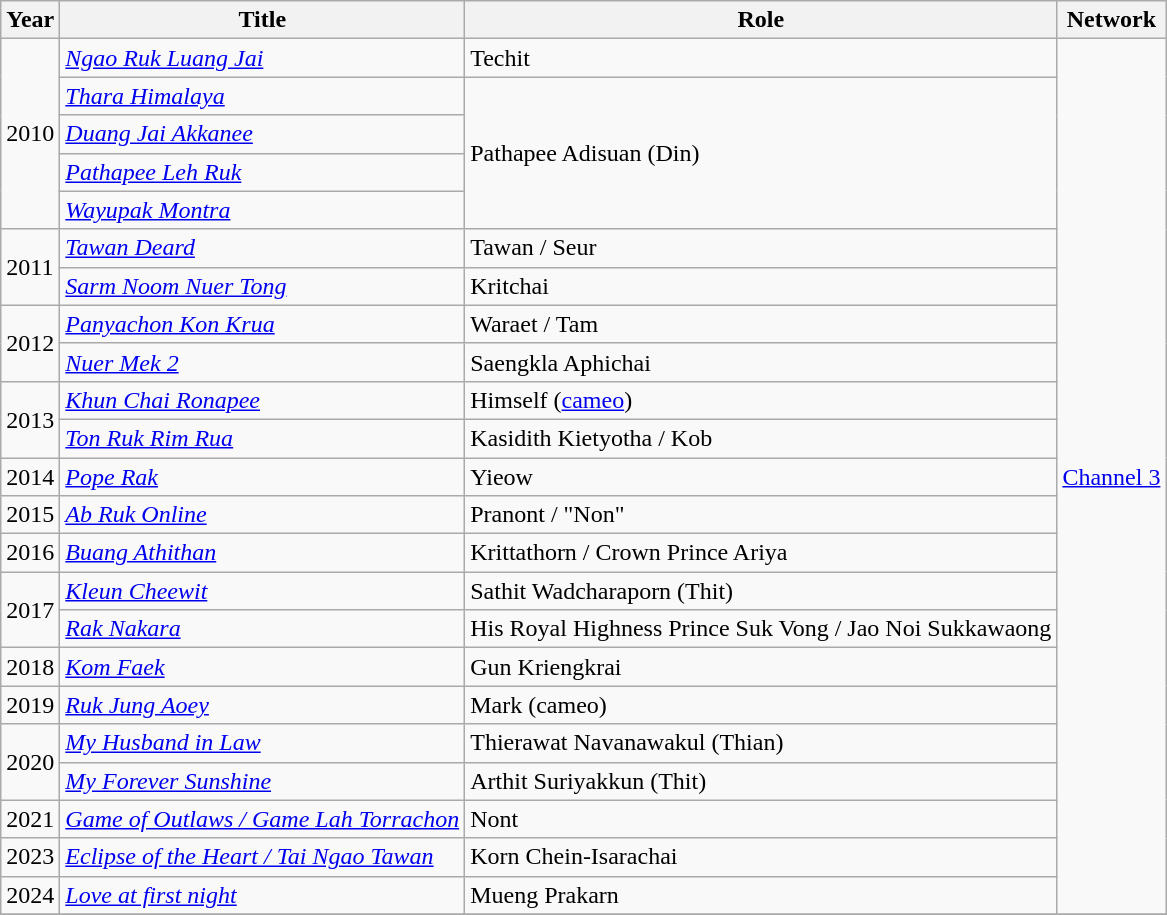<table class="wikitable">
<tr>
<th>Year</th>
<th>Title</th>
<th>Role</th>
<th>Network</th>
</tr>
<tr>
<td rowspan="5">2010</td>
<td><em><a href='#'>Ngao Ruk Luang Jai</a></em></td>
<td>Techit</td>
<td rowspan="23"><a href='#'>Channel 3</a></td>
</tr>
<tr>
<td><em><a href='#'>Thara Himalaya</a></em></td>
<td rowspan="4">Pathapee Adisuan (Din)</td>
</tr>
<tr>
<td><em><a href='#'>Duang Jai Akkanee</a></em></td>
</tr>
<tr>
<td><em><a href='#'>Pathapee Leh Ruk</a></em></td>
</tr>
<tr>
<td><em><a href='#'>Wayupak Montra</a></em></td>
</tr>
<tr>
<td rowspan="2">2011</td>
<td><em><a href='#'>Tawan Deard</a></em></td>
<td>Tawan / Seur</td>
</tr>
<tr>
<td><em><a href='#'>Sarm Noom Nuer Tong</a></em></td>
<td>Kritchai</td>
</tr>
<tr>
<td rowspan="2">2012</td>
<td><em><a href='#'>Panyachon Kon Krua</a></em></td>
<td>Waraet / Tam</td>
</tr>
<tr>
<td><em><a href='#'>Nuer Mek 2</a></em></td>
<td>Saengkla Aphichai</td>
</tr>
<tr>
<td rowspan="2">2013</td>
<td><em><a href='#'>Khun Chai Ronapee</a></em></td>
<td>Himself (<a href='#'>cameo</a>)</td>
</tr>
<tr>
<td><em><a href='#'>Ton Ruk Rim Rua</a></em></td>
<td>Kasidith Kietyotha / Kob</td>
</tr>
<tr>
<td>2014</td>
<td><em><a href='#'>Pope Rak</a></em></td>
<td>Yieow</td>
</tr>
<tr>
<td>2015</td>
<td><em><a href='#'>Ab Ruk Online</a></em></td>
<td>Pranont / "Non"</td>
</tr>
<tr>
<td>2016</td>
<td><em><a href='#'>Buang Athithan</a></em></td>
<td>Krittathorn / Crown Prince Ariya</td>
</tr>
<tr>
<td rowspan="2">2017</td>
<td><em><a href='#'>Kleun Cheewit</a></em></td>
<td>Sathit Wadcharaporn (Thit)</td>
</tr>
<tr>
<td><em><a href='#'>Rak Nakara</a> </em></td>
<td>His Royal Highness Prince Suk Vong / Jao Noi Sukkawaong</td>
</tr>
<tr>
<td>2018</td>
<td><em><a href='#'>Kom Faek</a></em></td>
<td>Gun Kriengkrai</td>
</tr>
<tr>
<td>2019</td>
<td><em><a href='#'>Ruk Jung Aoey</a></em></td>
<td>Mark (cameo)</td>
</tr>
<tr>
<td rowspan="2">2020</td>
<td><em><a href='#'>My Husband in Law</a></em></td>
<td>Thierawat Navanawakul (Thian)</td>
</tr>
<tr>
<td><em><a href='#'>My Forever Sunshine</a></em></td>
<td>Arthit Suriyakkun (Thit)</td>
</tr>
<tr>
<td>2021</td>
<td><em><a href='#'>Game of Outlaws / Game Lah Torrachon</a></em></td>
<td>Nont</td>
</tr>
<tr>
<td rowspan="1">2023</td>
<td><em><a href='#'>Eclipse of the Heart / Tai Ngao Tawan</a></em></td>
<td>Korn Chein-Isarachai</td>
</tr>
<tr>
<td>2024</td>
<td><em><a href='#'>Love at first night</a></em></td>
<td>Mueng Prakarn</td>
</tr>
<tr>
</tr>
</table>
